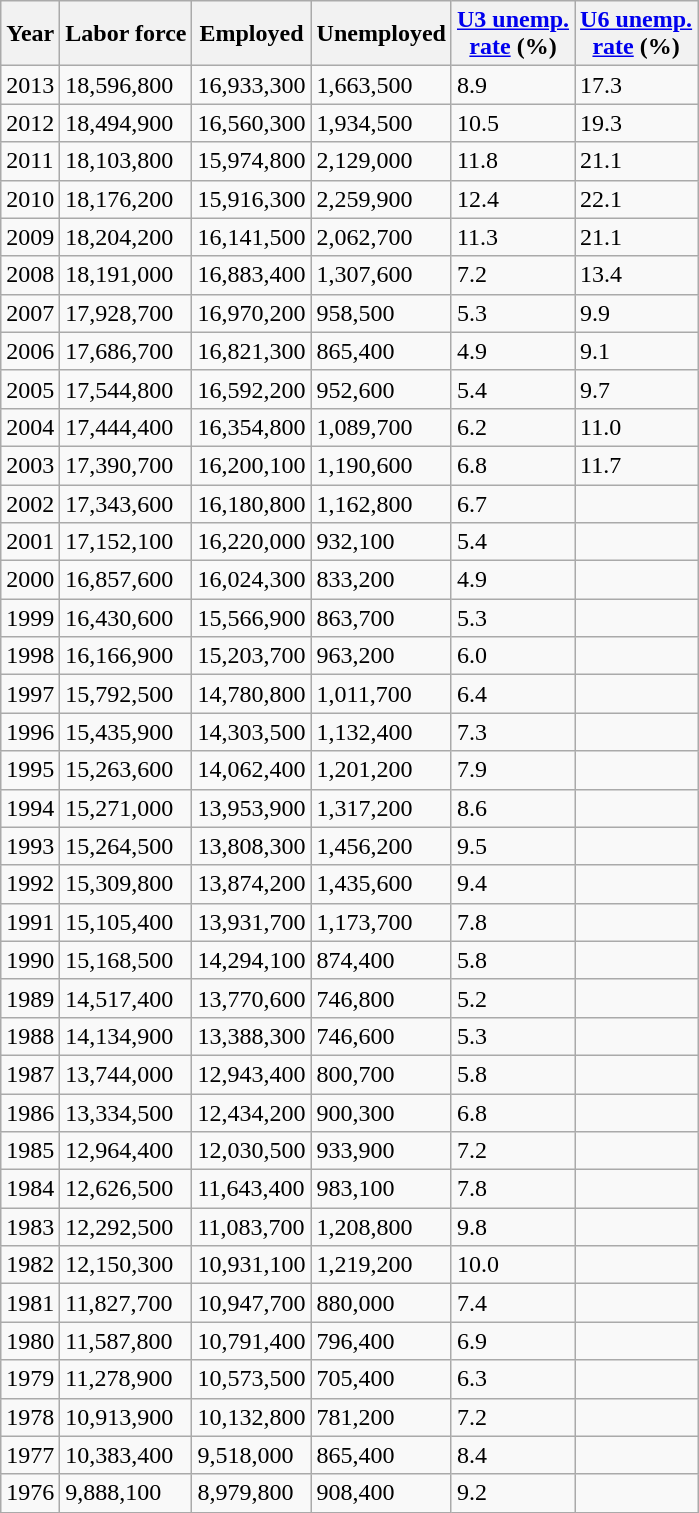<table class="wikitable sortable">
<tr>
<th>Year</th>
<th data-sort-type="number">Labor force</th>
<th data-sort-type="number">Employed</th>
<th data-sort-type="number">Unemployed</th>
<th data-sort-type="number"><a href='#'>U3 unemp.<br>rate</a> (%)</th>
<th data-sort-type="number"><a href='#'>U6 unemp.<br>rate</a> (%)</th>
</tr>
<tr>
<td>2013</td>
<td>18,596,800</td>
<td>16,933,300</td>
<td>1,663,500</td>
<td>8.9</td>
<td>17.3</td>
</tr>
<tr>
<td>2012</td>
<td>18,494,900</td>
<td>16,560,300</td>
<td>1,934,500</td>
<td>10.5</td>
<td>19.3</td>
</tr>
<tr>
<td>2011</td>
<td>18,103,800</td>
<td>15,974,800</td>
<td>2,129,000</td>
<td>11.8</td>
<td>21.1</td>
</tr>
<tr>
<td>2010</td>
<td>18,176,200</td>
<td>15,916,300</td>
<td>2,259,900</td>
<td>12.4</td>
<td>22.1</td>
</tr>
<tr>
<td>2009</td>
<td>18,204,200</td>
<td>16,141,500</td>
<td>2,062,700</td>
<td>11.3</td>
<td>21.1</td>
</tr>
<tr>
<td>2008</td>
<td>18,191,000</td>
<td>16,883,400</td>
<td>1,307,600</td>
<td>7.2</td>
<td>13.4</td>
</tr>
<tr>
<td>2007</td>
<td>17,928,700</td>
<td>16,970,200</td>
<td>958,500</td>
<td>5.3</td>
<td>9.9</td>
</tr>
<tr>
<td>2006</td>
<td>17,686,700</td>
<td>16,821,300</td>
<td>865,400</td>
<td>4.9</td>
<td>9.1</td>
</tr>
<tr>
<td>2005</td>
<td>17,544,800</td>
<td>16,592,200</td>
<td>952,600</td>
<td>5.4</td>
<td>9.7</td>
</tr>
<tr>
<td>2004</td>
<td>17,444,400</td>
<td>16,354,800</td>
<td>1,089,700</td>
<td>6.2</td>
<td>11.0</td>
</tr>
<tr>
<td>2003</td>
<td>17,390,700</td>
<td>16,200,100</td>
<td>1,190,600</td>
<td>6.8</td>
<td>11.7</td>
</tr>
<tr>
<td>2002</td>
<td>17,343,600</td>
<td>16,180,800</td>
<td>1,162,800</td>
<td>6.7</td>
<td></td>
</tr>
<tr>
<td>2001</td>
<td>17,152,100</td>
<td>16,220,000</td>
<td>932,100</td>
<td>5.4</td>
<td></td>
</tr>
<tr>
<td>2000</td>
<td>16,857,600</td>
<td>16,024,300</td>
<td>833,200</td>
<td>4.9</td>
<td></td>
</tr>
<tr>
<td>1999</td>
<td>16,430,600</td>
<td>15,566,900</td>
<td>863,700</td>
<td>5.3</td>
<td></td>
</tr>
<tr>
<td>1998</td>
<td>16,166,900</td>
<td>15,203,700</td>
<td>963,200</td>
<td>6.0</td>
<td></td>
</tr>
<tr>
<td>1997</td>
<td>15,792,500</td>
<td>14,780,800</td>
<td>1,011,700</td>
<td>6.4</td>
<td></td>
</tr>
<tr>
<td>1996</td>
<td>15,435,900</td>
<td>14,303,500</td>
<td>1,132,400</td>
<td>7.3</td>
<td></td>
</tr>
<tr>
<td>1995</td>
<td>15,263,600</td>
<td>14,062,400</td>
<td>1,201,200</td>
<td>7.9</td>
<td></td>
</tr>
<tr>
<td>1994</td>
<td>15,271,000</td>
<td>13,953,900</td>
<td>1,317,200</td>
<td>8.6</td>
<td></td>
</tr>
<tr>
<td>1993</td>
<td>15,264,500</td>
<td>13,808,300</td>
<td>1,456,200</td>
<td>9.5</td>
<td></td>
</tr>
<tr>
<td>1992</td>
<td>15,309,800</td>
<td>13,874,200</td>
<td>1,435,600</td>
<td>9.4</td>
<td></td>
</tr>
<tr>
<td>1991</td>
<td>15,105,400</td>
<td>13,931,700</td>
<td>1,173,700</td>
<td>7.8</td>
<td></td>
</tr>
<tr>
<td>1990</td>
<td>15,168,500</td>
<td>14,294,100</td>
<td>874,400</td>
<td>5.8</td>
<td></td>
</tr>
<tr>
<td>1989</td>
<td>14,517,400</td>
<td>13,770,600</td>
<td>746,800</td>
<td>5.2</td>
<td></td>
</tr>
<tr>
<td>1988</td>
<td>14,134,900</td>
<td>13,388,300</td>
<td>746,600</td>
<td>5.3</td>
<td></td>
</tr>
<tr>
<td>1987</td>
<td>13,744,000</td>
<td>12,943,400</td>
<td>800,700</td>
<td>5.8</td>
<td></td>
</tr>
<tr>
<td>1986</td>
<td>13,334,500</td>
<td>12,434,200</td>
<td>900,300</td>
<td>6.8</td>
<td></td>
</tr>
<tr>
<td>1985</td>
<td>12,964,400</td>
<td>12,030,500</td>
<td>933,900</td>
<td>7.2</td>
<td></td>
</tr>
<tr>
<td>1984</td>
<td>12,626,500</td>
<td>11,643,400</td>
<td>983,100</td>
<td>7.8</td>
<td></td>
</tr>
<tr>
<td>1983</td>
<td>12,292,500</td>
<td>11,083,700</td>
<td>1,208,800</td>
<td>9.8</td>
<td></td>
</tr>
<tr>
<td>1982</td>
<td>12,150,300</td>
<td>10,931,100</td>
<td>1,219,200</td>
<td>10.0</td>
<td></td>
</tr>
<tr>
<td>1981</td>
<td>11,827,700</td>
<td>10,947,700</td>
<td>880,000</td>
<td>7.4</td>
<td></td>
</tr>
<tr>
<td>1980</td>
<td>11,587,800</td>
<td>10,791,400</td>
<td>796,400</td>
<td>6.9</td>
<td></td>
</tr>
<tr>
<td>1979</td>
<td>11,278,900</td>
<td>10,573,500</td>
<td>705,400</td>
<td>6.3</td>
<td></td>
</tr>
<tr>
<td>1978</td>
<td>10,913,900</td>
<td>10,132,800</td>
<td>781,200</td>
<td>7.2</td>
<td></td>
</tr>
<tr>
<td>1977</td>
<td>10,383,400</td>
<td>9,518,000</td>
<td>865,400</td>
<td>8.4</td>
<td></td>
</tr>
<tr>
<td>1976</td>
<td>9,888,100</td>
<td>8,979,800</td>
<td>908,400</td>
<td>9.2</td>
<td></td>
</tr>
</table>
